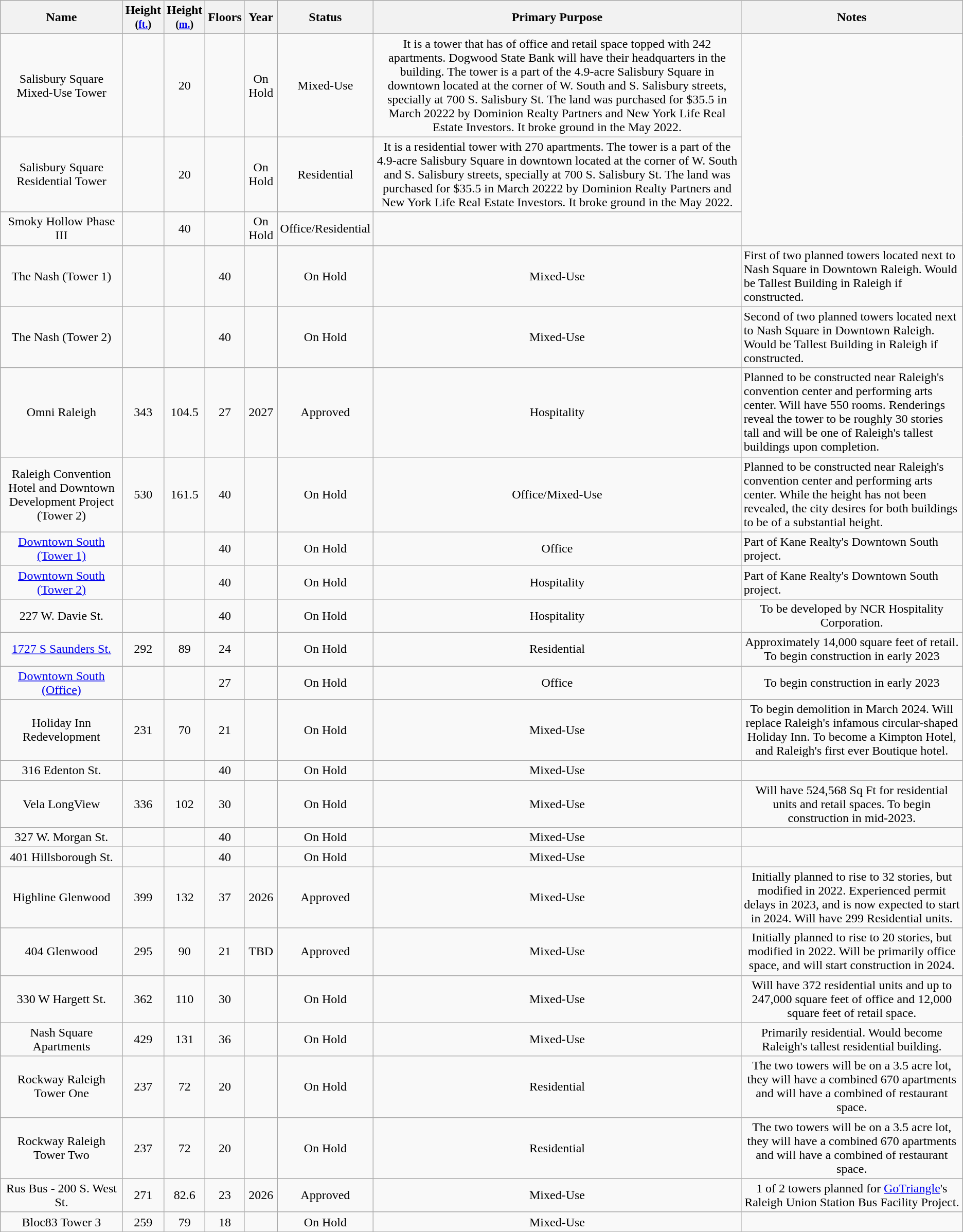<table class="wikitable sortable">
<tr>
<th>Name</th>
<th>Height<br><small>(<a href='#'>ft.</a>)</small></th>
<th>Height<br><small>(<a href='#'>m.</a>)</small></th>
<th>Floors</th>
<th>Year</th>
<th>Status</th>
<th>Primary Purpose</th>
<th class="unsortable">Notes</th>
</tr>
<tr>
<td style="text-align:center;">Salisbury Square Mixed-Use Tower</td>
<td></td>
<td style="text-align:center;">20</td>
<td style="text-align:center;"></td>
<td style="text-align:center;">On Hold</td>
<td style="text-align:center;">Mixed-Use</td>
<td style="text-align:center;">It is a tower that has  of office and retail space topped with 242 apartments.  Dogwood State Bank will have their headquarters in the building. The tower is a part of the 4.9-acre Salisbury Square in downtown located at the corner of W. South and S. Salisbury streets, specially at 700 S. Salisbury St. The land was purchased for $35.5 in March 20222 by Dominion Realty Partners and New York Life Real Estate Investors. It broke ground in the May 2022.</td>
</tr>
<tr>
<td style="text-align:center;">Salisbury Square Residential Tower</td>
<td></td>
<td style="text-align:center;">20</td>
<td style="text-align:center;"></td>
<td style="text-align:center;">On Hold</td>
<td style="text-align:center;">Residential</td>
<td style="text-align:center;">It is a residential tower with 270 apartments.  The tower is a part of the 4.9-acre Salisbury Square in downtown located at the corner of W. South and S. Salisbury streets, specially at 700 S. Salisbury St. The land was purchased for $35.5 in March 20222 by Dominion Realty Partners and New York Life Real Estate Investors. It broke ground in the May 2022.</td>
</tr>
<tr>
<td style="text-align:center;">Smoky Hollow Phase III</td>
<td></td>
<td style="text-align:center;">40</td>
<td style="text-align:center;"></td>
<td style="text-align:center;">On Hold</td>
<td style="text-align:center;">Office/Residential</td>
<td style="text-align:center;"></td>
</tr>
<tr>
<td style="text-align:center;">The Nash (Tower 1)</td>
<td></td>
<td></td>
<td style="text-align:center;">40</td>
<td></td>
<td style="text-align:center;">On Hold</td>
<td style="text-align:center;">Mixed-Use</td>
<td>First of two planned towers located next to Nash Square in Downtown Raleigh. Would be Tallest Building in Raleigh if constructed.</td>
</tr>
<tr>
<td style="text-align:center;">The Nash (Tower 2)</td>
<td></td>
<td></td>
<td style="text-align:center;">40</td>
<td></td>
<td style="text-align:center;">On Hold</td>
<td style="text-align:center;">Mixed-Use</td>
<td>Second of two planned towers located next to Nash Square in Downtown Raleigh. Would be Tallest Building in Raleigh if constructed.</td>
</tr>
<tr>
<td style="text-align:center;">Omni Raleigh</td>
<td style="text-align:center;">343</td>
<td style="text-align:center;">104.5</td>
<td style="text-align:center;">27</td>
<td style="text-align:center;">2027</td>
<td style="text-align:center;">Approved</td>
<td style="text-align:center;">Hospitality</td>
<td>Planned to be constructed near Raleigh's convention center and performing arts center. Will have 550 rooms. Renderings reveal the tower to be roughly 30 stories tall and will be one of Raleigh's tallest buildings upon completion.</td>
</tr>
<tr>
<td style="text-align:center;">Raleigh Convention Hotel and Downtown Development Project (Tower 2)</td>
<td style="text-align:center;">530</td>
<td style="text-align:center;">161.5</td>
<td style="text-align:center;">40</td>
<td style="text-align:center;"></td>
<td style="text-align:center;">On Hold</td>
<td style="text-align:center;">Office/Mixed-Use</td>
<td>Planned to be constructed near Raleigh's convention center and performing arts center. While the height has not been revealed, the city desires for both buildings to be of a substantial height.</td>
</tr>
<tr>
<td style="text-align:center;"><a href='#'>Downtown South (Tower 1)</a></td>
<td></td>
<td></td>
<td style="text-align:center;">40</td>
<td></td>
<td style="text-align:center;">On Hold</td>
<td style="text-align:center;">Office</td>
<td>Part of Kane Realty's Downtown South project.</td>
</tr>
<tr>
<td style="text-align:center;"><a href='#'>Downtown South (Tower 2)</a></td>
<td></td>
<td></td>
<td style="text-align:center;">40</td>
<td></td>
<td style="text-align:center;">On Hold</td>
<td style="text-align:center;">Hospitality</td>
<td>Part of Kane Realty's Downtown South project.</td>
</tr>
<tr>
<td style="text-align:center;">227 W. Davie St.</td>
<td></td>
<td></td>
<td style="text-align:center;">40</td>
<td style="text-align:center;"></td>
<td style="text-align:center;">On Hold</td>
<td style="text-align:center;">Hospitality</td>
<td style="text-align:center;">To be developed by NCR Hospitality Corporation.</td>
</tr>
<tr>
<td style="text-align:center;"><a href='#'>1727 S Saunders St.</a></td>
<td style="text-align:center;">292</td>
<td style="text-align:center;">89</td>
<td style="text-align:center;">24</td>
<td style="text-align:center;"></td>
<td style="text-align:center;">On Hold</td>
<td style="text-align:center;">Residential</td>
<td style="text-align:center;">Approximately 14,000 square feet of retail. To begin construction in early 2023</td>
</tr>
<tr>
<td style="text-align:center;"><a href='#'>Downtown South (Office)</a></td>
<td></td>
<td></td>
<td style="text-align:center;">27</td>
<td style="text-align:center;"></td>
<td style="text-align:center;">On Hold</td>
<td style="text-align:center;">Office</td>
<td style="text-align:center;">To begin construction in early 2023</td>
</tr>
<tr>
<td style="text-align:center;">Holiday Inn Redevelopment</td>
<td style="text-align:center;">231</td>
<td style="text-align:center;">70</td>
<td style="text-align:center;">21</td>
<td style="text-align:center;"></td>
<td style="text-align:center;">On Hold</td>
<td style="text-align:center;">Mixed-Use</td>
<td style="text-align:center;">To begin demolition in March 2024. Will replace Raleigh's infamous circular-shaped Holiday Inn. To become a Kimpton Hotel, and Raleigh's first ever Boutique hotel.</td>
</tr>
<tr>
<td style="text-align:center;">316 Edenton St.</td>
<td></td>
<td></td>
<td style="text-align:center;">40</td>
<td style="text-align:center;"></td>
<td style="text-align:center;">On Hold</td>
<td style="text-align:center;">Mixed-Use</td>
<td style="text-align:center;"></td>
</tr>
<tr>
<td style="text-align:center;">Vela LongView</td>
<td style="text-align:center;">336</td>
<td style="text-align:center;">102</td>
<td style="text-align:center;">30</td>
<td style="text-align:center;"></td>
<td style="text-align:center;">On Hold</td>
<td style="text-align:center;">Mixed-Use</td>
<td style="text-align:center;">Will have 524,568 Sq Ft for residential units and retail spaces. To begin construction in mid-2023.</td>
</tr>
<tr>
<td style="text-align:center;">327 W. Morgan St.</td>
<td></td>
<td></td>
<td style="text-align:center;">40</td>
<td style="text-align:center;"></td>
<td style="text-align:center;">On Hold</td>
<td style="text-align:center;">Mixed-Use</td>
<td style="text-align:center;"></td>
</tr>
<tr>
<td style="text-align:center;">401 Hillsborough St.</td>
<td></td>
<td></td>
<td style="text-align:center;">40</td>
<td style="text-align:center;"></td>
<td style="text-align:center;">On Hold</td>
<td style="text-align:center;">Mixed-Use</td>
<td style="text-align:center;"></td>
</tr>
<tr>
<td style="text-align:center;">Highline Glenwood</td>
<td style="text-align:center;">399</td>
<td style="text-align:center;">132</td>
<td style="text-align:center;">37</td>
<td style="text-align:center;">2026</td>
<td style="text-align:center;">Approved</td>
<td style="text-align:center;">Mixed-Use</td>
<td style="text-align:center;">Initially planned to rise to 32 stories, but modified in 2022. Experienced permit delays in 2023, and is now expected to start in 2024. Will have 299 Residential units.</td>
</tr>
<tr>
<td style="text-align:center;">404 Glenwood</td>
<td style="text-align:center;">295</td>
<td style="text-align:center;">90</td>
<td style="text-align:center;">21</td>
<td style="text-align:center;">TBD</td>
<td style="text-align:center;">Approved</td>
<td style="text-align:center;">Mixed-Use</td>
<td style="text-align:center;">Initially planned to rise to 20 stories, but modified in 2022. Will be primarily office space, and will start construction in 2024.</td>
</tr>
<tr>
<td style="text-align:center;">330 W Hargett St.</td>
<td style="text-align:center;">362</td>
<td style="text-align:center;">110</td>
<td style="text-align:center;">30</td>
<td style="text-align:center;"></td>
<td style="text-align:center;">On Hold</td>
<td style="text-align:center;">Mixed-Use</td>
<td style="text-align:center;">Will have 372 residential units and up to 247,000 square feet of office and 12,000 square feet of retail space.</td>
</tr>
<tr>
<td style="text-align:center;">Nash Square Apartments</td>
<td style="text-align:center;">429</td>
<td style="text-align:center;">131</td>
<td style="text-align:center;">36</td>
<td></td>
<td style="text-align:center;">On Hold</td>
<td style="text-align:center;">Mixed-Use</td>
<td style="text-align:center;">Primarily residential. Would become Raleigh's tallest residential building.</td>
</tr>
<tr>
<td style="text-align:center;">Rockway Raleigh Tower One</td>
<td style="text-align:center;">237</td>
<td style="text-align:center;">72</td>
<td style="text-align:center;">20</td>
<td style="text-align:center;"></td>
<td style="text-align:center;">On Hold</td>
<td style="text-align:center;">Residential</td>
<td style="text-align:center;">The two towers will be on a 3.5 acre lot, they will have a combined 670 apartments and will have a combined  of restaurant space.</td>
</tr>
<tr>
<td style="text-align:center;">Rockway Raleigh Tower Two</td>
<td style="text-align:center;">237</td>
<td style="text-align:center;">72</td>
<td style="text-align:center;">20</td>
<td style="text-align:center;"></td>
<td style="text-align:center;">On Hold</td>
<td style="text-align:center;">Residential</td>
<td style="text-align:center;">The two towers will be on a 3.5 acre lot, they will have a combined 670 apartments and will have a combined  of restaurant space.</td>
</tr>
<tr>
<td style="text-align: center;">Rus Bus - 200 S. West St.</td>
<td style="text-align: center;">271</td>
<td style="text-align: center;">82.6</td>
<td style="text-align: center;">23</td>
<td style="text-align: center;">2026</td>
<td style="text-align: center;">Approved</td>
<td style="text-align: center;">Mixed-Use</td>
<td style="text-align: center;">1 of 2 towers planned for <a href='#'>GoTriangle</a>'s Raleigh Union Station Bus Facility Project.</td>
</tr>
<tr>
<td style="text-align:center;">Bloc83 Tower 3</td>
<td style="text-align:center;">259</td>
<td style="text-align:center;">79</td>
<td style="text-align:center;">18</td>
<td style="text-align:center;"></td>
<td style="text-align:center;">On Hold</td>
<td style="text-align:center;">Mixed-Use</td>
<td style="text-align:center;"></td>
</tr>
</table>
